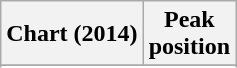<table class="wikitable sortable plainrowheaders">
<tr>
<th scope="col">Chart (2014)</th>
<th scope="col">Peak<br>position</th>
</tr>
<tr>
</tr>
<tr>
</tr>
<tr>
</tr>
<tr>
</tr>
<tr>
</tr>
<tr>
</tr>
<tr>
</tr>
<tr>
</tr>
</table>
